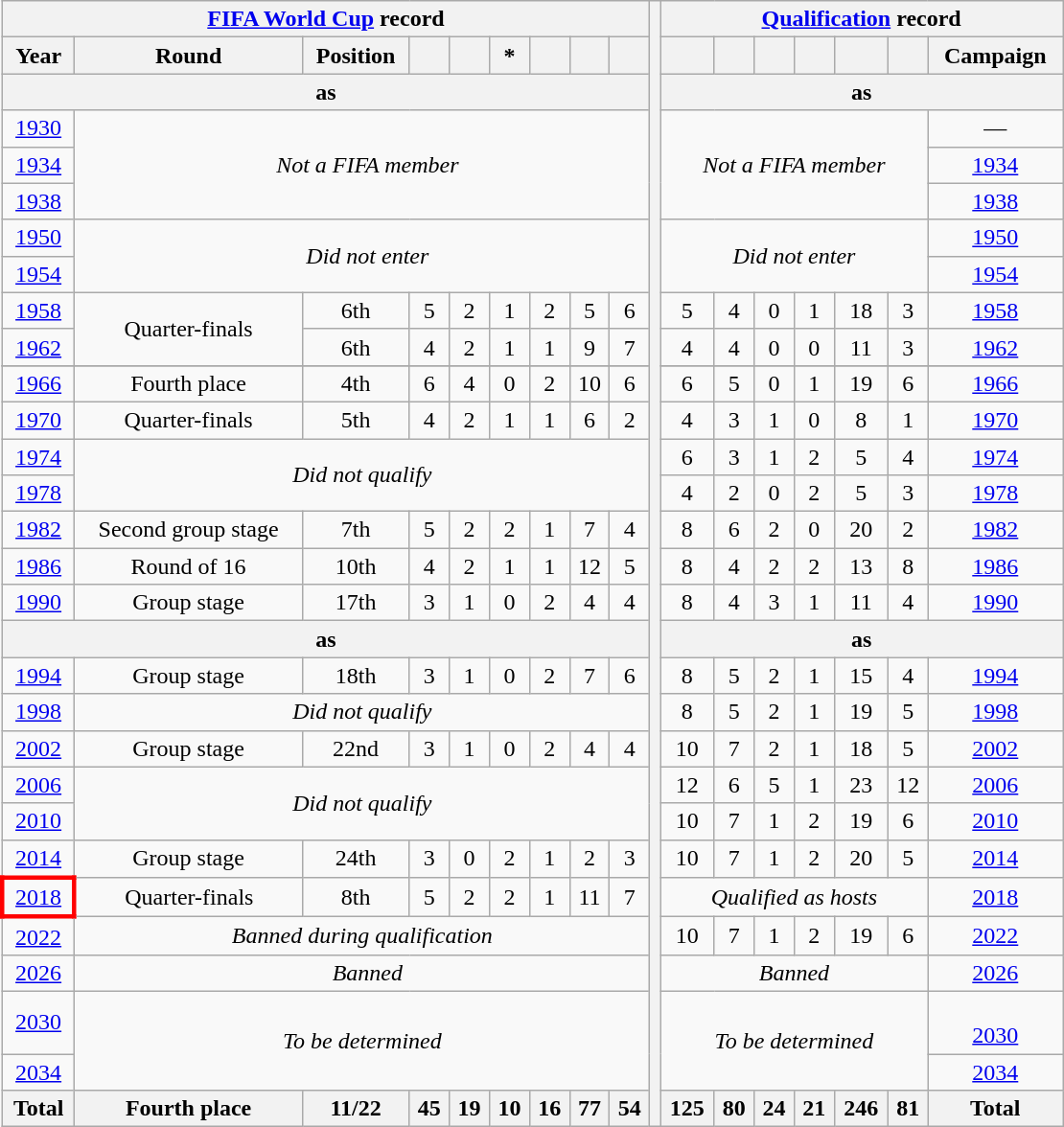<table class="wikitable" style="text-align: center;">
<tr>
<th colspan=9><a href='#'>FIFA World Cup</a> record</th>
<th style="width:1%;" rowspan="39"></th>
<th colspan=7><a href='#'>Qualification</a> record</th>
</tr>
<tr>
<th>Year</th>
<th>Round</th>
<th>Position</th>
<th></th>
<th></th>
<th>*</th>
<th></th>
<th></th>
<th></th>
<th></th>
<th></th>
<th></th>
<th></th>
<th></th>
<th></th>
<th>Campaign</th>
</tr>
<tr>
<th colspan=9>as </th>
<th colspan=7>as </th>
</tr>
<tr>
<td> <a href='#'>1930</a></td>
<td rowspan=3 colspan=9><em>Not a FIFA member</em></td>
<td colspan="6" rowspan="3"><em>Not a FIFA member</em></td>
<td>—</td>
</tr>
<tr>
<td> <a href='#'>1934</a></td>
<td><a href='#'>1934</a></td>
</tr>
<tr>
<td> <a href='#'>1938</a></td>
<td><a href='#'>1938</a></td>
</tr>
<tr>
<td> <a href='#'>1950</a></td>
<td rowspan=2 colspan=9><em>Did not enter</em></td>
<td colspan="6" rowspan="2"><em>Did not enter</em></td>
<td><a href='#'>1950</a></td>
</tr>
<tr>
<td> <a href='#'>1954</a></td>
<td><a href='#'>1954</a></td>
</tr>
<tr>
<td> <a href='#'>1958</a></td>
<td rowspan="2">Quarter-finals</td>
<td>6th</td>
<td>5</td>
<td>2</td>
<td>1</td>
<td>2</td>
<td>5</td>
<td>6</td>
<td>5</td>
<td>4</td>
<td>0</td>
<td>1</td>
<td>18</td>
<td>3</td>
<td><a href='#'>1958</a></td>
</tr>
<tr>
<td> <a href='#'>1962</a></td>
<td>6th</td>
<td>4</td>
<td>2</td>
<td>1</td>
<td>1</td>
<td>9</td>
<td>7</td>
<td>4</td>
<td>4</td>
<td>0</td>
<td>0</td>
<td>11</td>
<td>3</td>
<td><a href='#'>1962</a></td>
</tr>
<tr>
</tr>
<tr>
<td> <a href='#'>1966</a></td>
<td>Fourth place</td>
<td>4th</td>
<td>6</td>
<td>4</td>
<td>0</td>
<td>2</td>
<td>10</td>
<td>6</td>
<td>6</td>
<td>5</td>
<td>0</td>
<td>1</td>
<td>19</td>
<td>6</td>
<td><a href='#'>1966</a></td>
</tr>
<tr>
<td> <a href='#'>1970</a></td>
<td>Quarter-finals</td>
<td>5th</td>
<td>4</td>
<td>2</td>
<td>1</td>
<td>1</td>
<td>6</td>
<td>2</td>
<td>4</td>
<td>3</td>
<td>1</td>
<td>0</td>
<td>8</td>
<td>1</td>
<td><a href='#'>1970</a></td>
</tr>
<tr>
<td> <a href='#'>1974</a></td>
<td colspan=8 rowspan=2><em>Did not qualify</em></td>
<td>6</td>
<td>3</td>
<td>1</td>
<td>2</td>
<td>5</td>
<td>4</td>
<td><a href='#'>1974</a></td>
</tr>
<tr>
<td> <a href='#'>1978</a></td>
<td>4</td>
<td>2</td>
<td>0</td>
<td>2</td>
<td>5</td>
<td>3</td>
<td><a href='#'>1978</a></td>
</tr>
<tr>
<td> <a href='#'>1982</a></td>
<td>Second group stage</td>
<td>7th</td>
<td>5</td>
<td>2</td>
<td>2</td>
<td>1</td>
<td>7</td>
<td>4</td>
<td>8</td>
<td>6</td>
<td>2</td>
<td>0</td>
<td>20</td>
<td>2</td>
<td><a href='#'>1982</a></td>
</tr>
<tr>
<td> <a href='#'>1986</a></td>
<td>Round of 16</td>
<td>10th</td>
<td>4</td>
<td>2</td>
<td>1</td>
<td>1</td>
<td>12</td>
<td>5</td>
<td>8</td>
<td>4</td>
<td>2</td>
<td>2</td>
<td>13</td>
<td>8</td>
<td><a href='#'>1986</a></td>
</tr>
<tr>
<td> <a href='#'>1990</a></td>
<td>Group stage</td>
<td>17th</td>
<td>3</td>
<td>1</td>
<td>0</td>
<td>2</td>
<td>4</td>
<td>4</td>
<td>8</td>
<td>4</td>
<td>3</td>
<td>1</td>
<td>11</td>
<td>4</td>
<td><a href='#'>1990</a></td>
</tr>
<tr>
<th colspan=9>as </th>
<th colspan=7>as </th>
</tr>
<tr>
<td> <a href='#'>1994</a></td>
<td>Group stage</td>
<td>18th</td>
<td>3</td>
<td>1</td>
<td>0</td>
<td>2</td>
<td>7</td>
<td>6</td>
<td>8</td>
<td>5</td>
<td>2</td>
<td>1</td>
<td>15</td>
<td>4</td>
<td><a href='#'>1994</a></td>
</tr>
<tr>
<td> <a href='#'>1998</a></td>
<td colspan=8><em>Did not qualify</em></td>
<td>8</td>
<td>5</td>
<td>2</td>
<td>1</td>
<td>19</td>
<td>5</td>
<td><a href='#'>1998</a></td>
</tr>
<tr>
<td>  <a href='#'>2002</a></td>
<td>Group stage</td>
<td>22nd</td>
<td>3</td>
<td>1</td>
<td>0</td>
<td>2</td>
<td>4</td>
<td>4</td>
<td>10</td>
<td>7</td>
<td>2</td>
<td>1</td>
<td>18</td>
<td>5</td>
<td><a href='#'>2002</a></td>
</tr>
<tr>
<td> <a href='#'>2006</a></td>
<td colspan=8 rowspan=2><em>Did not qualify</em></td>
<td>12</td>
<td>6</td>
<td>5</td>
<td>1</td>
<td>23</td>
<td>12</td>
<td><a href='#'>2006</a></td>
</tr>
<tr>
<td> <a href='#'>2010</a></td>
<td>10</td>
<td>7</td>
<td>1</td>
<td>2</td>
<td>19</td>
<td>6</td>
<td><a href='#'>2010</a></td>
</tr>
<tr>
<td> <a href='#'>2014</a></td>
<td>Group stage</td>
<td>24th</td>
<td>3</td>
<td>0</td>
<td>2</td>
<td>1</td>
<td>2</td>
<td>3</td>
<td>10</td>
<td>7</td>
<td>1</td>
<td>2</td>
<td>20</td>
<td>5</td>
<td><a href='#'>2014</a></td>
</tr>
<tr>
<td style="border: 3px solid red"> <a href='#'>2018</a></td>
<td>Quarter-finals</td>
<td>8th</td>
<td>5</td>
<td>2</td>
<td>2</td>
<td>1</td>
<td>11</td>
<td>7</td>
<td colspan=6><em>Qualified as hosts</em></td>
<td><a href='#'>2018</a></td>
</tr>
<tr>
<td> <a href='#'>2022</a></td>
<td colspan=8><em>Banned during qualification</em></td>
<td>10</td>
<td>7</td>
<td>1</td>
<td>2</td>
<td>19</td>
<td>6</td>
<td><a href='#'>2022</a></td>
</tr>
<tr>
<td>   <a href='#'>2026</a></td>
<td colspan=9><em>Banned</em></td>
<td colspan=6><em>Banned</em></td>
<td><a href='#'>2026</a></td>
</tr>
<tr>
<td>   <a href='#'>2030</a></td>
<td colspan=8 rowspan=2><em>To be determined</em></td>
<td colspan=6 rowspan=2><em>To be determined</em></td>
<td><br><a href='#'>2030</a></td>
</tr>
<tr>
<td> <a href='#'>2034</a></td>
<td><a href='#'>2034</a></td>
</tr>
<tr>
<th>Total</th>
<th>Fourth place</th>
<th>11/22</th>
<th>45</th>
<th>19</th>
<th>10</th>
<th>16</th>
<th>77</th>
<th>54</th>
<th>125</th>
<th>80</th>
<th>24</th>
<th>21</th>
<th>246</th>
<th>81</th>
<th>Total</th>
</tr>
</table>
